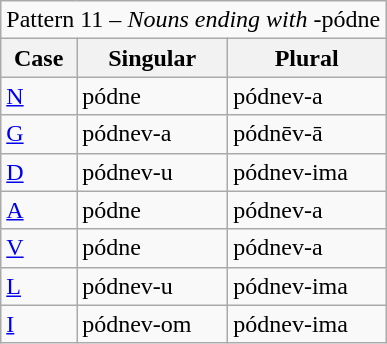<table class="wikitable">
<tr>
<td colspan="5">Pattern 11 – <em>Nouns ending with -</em>pódne</td>
</tr>
<tr>
<th>Case</th>
<th>Singular</th>
<th>Plural</th>
</tr>
<tr>
<td><a href='#'>N</a></td>
<td>pódne</td>
<td>pódnev-a</td>
</tr>
<tr>
<td><a href='#'>G</a></td>
<td>pódnev-a</td>
<td>pódnēv-ā</td>
</tr>
<tr>
<td><a href='#'>D</a></td>
<td>pódnev-u</td>
<td>pódnev-ima</td>
</tr>
<tr>
<td><a href='#'>A</a></td>
<td>pódne</td>
<td>pódnev-a</td>
</tr>
<tr>
<td><a href='#'>V</a></td>
<td>pódne</td>
<td>pódnev-a</td>
</tr>
<tr>
<td><a href='#'>L</a></td>
<td>pódnev-u</td>
<td>pódnev-ima</td>
</tr>
<tr>
<td><a href='#'>I</a></td>
<td>pódnev-om</td>
<td>pódnev-ima</td>
</tr>
</table>
